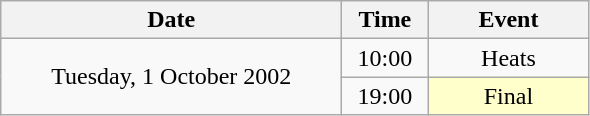<table class = "wikitable" style="text-align:center;">
<tr>
<th width=220>Date</th>
<th width=50>Time</th>
<th width=100>Event</th>
</tr>
<tr>
<td rowspan=2>Tuesday, 1 October 2002</td>
<td>10:00</td>
<td>Heats</td>
</tr>
<tr>
<td>19:00</td>
<td bgcolor=ffffcc>Final</td>
</tr>
</table>
